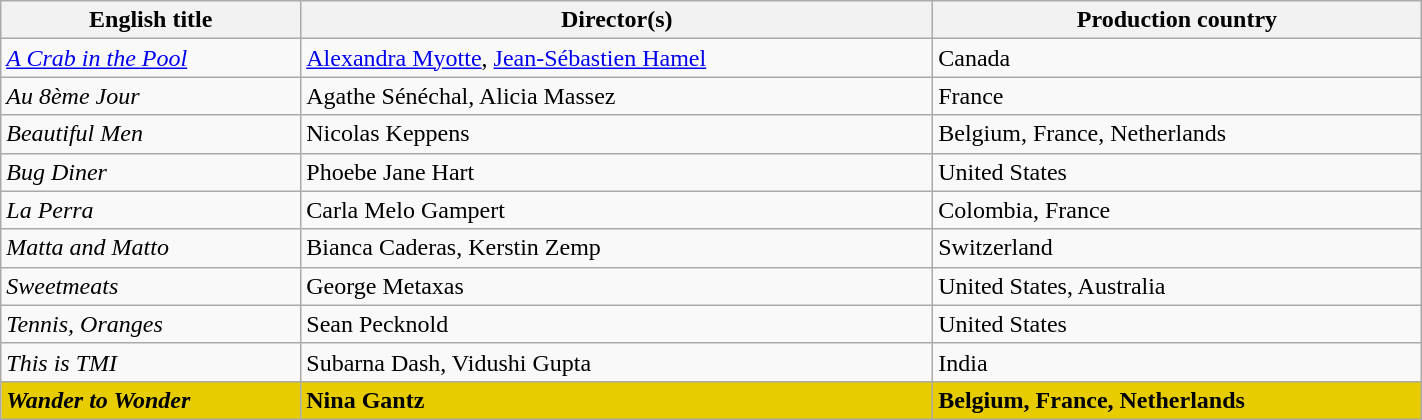<table class="wikitable plainrowheaders" style="width:75%; margin-bottom:4px">
<tr>
<th scope="col">English title</th>
<th scope="col">Director(s)</th>
<th scope="col">Production country</th>
</tr>
<tr>
<td scope="row"><em><a href='#'>A Crab in the Pool</a></em></td>
<td><a href='#'>Alexandra Myotte</a>, <a href='#'>Jean-Sébastien Hamel</a></td>
<td>Canada</td>
</tr>
<tr>
<td scope="row"><em>Au 8ème Jour</em></td>
<td>Agathe Sénéchal, Alicia Massez</td>
<td>France</td>
</tr>
<tr>
<td scope="row"><em>Beautiful Men</em></td>
<td>Nicolas Keppens</td>
<td>Belgium, France, Netherlands</td>
</tr>
<tr>
<td scope="row"><em>Bug Diner</em></td>
<td>Phoebe Jane Hart</td>
<td>United States</td>
</tr>
<tr>
<td scope="row"><em>La Perra</em></td>
<td>Carla Melo Gampert</td>
<td>Colombia, France</td>
</tr>
<tr>
<td scope="row"><em>Matta and Matto</em></td>
<td>Bianca Caderas, Kerstin Zemp</td>
<td>Switzerland</td>
</tr>
<tr>
<td scope="row"><em>Sweetmeats</em></td>
<td>George Metaxas</td>
<td>United States, Australia</td>
</tr>
<tr>
<td scope="row"><em>Tennis, Oranges</em></td>
<td>Sean Pecknold</td>
<td>United States</td>
</tr>
<tr>
<td scope="row"><em>This is TMI</em></td>
<td>Subarna Dash, Vidushi Gupta</td>
<td>India</td>
</tr>
<tr style="background:#E7CD00;">
<td scope="row"><strong><em>Wander to Wonder</em></strong></td>
<td><strong>Nina Gantz</strong></td>
<td><strong>Belgium, France, Netherlands</strong></td>
</tr>
</table>
